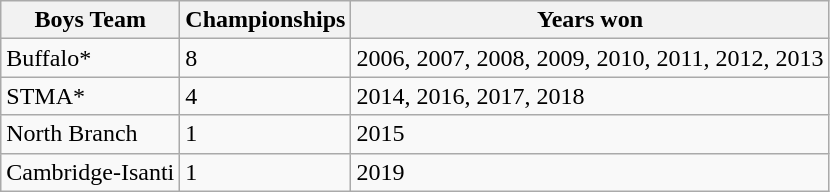<table class="wikitable">
<tr>
<th>Boys Team</th>
<th>Championships</th>
<th>Years won</th>
</tr>
<tr>
<td>Buffalo*</td>
<td>8</td>
<td>2006, 2007, 2008, 2009, 2010, 2011, 2012, 2013</td>
</tr>
<tr>
<td>STMA*</td>
<td>4</td>
<td>2014, 2016, 2017, 2018</td>
</tr>
<tr>
<td>North Branch</td>
<td>1</td>
<td>2015</td>
</tr>
<tr>
<td>Cambridge-Isanti</td>
<td>1</td>
<td>2019</td>
</tr>
</table>
